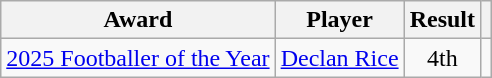<table class="wikitable" style="text-align:center;">
<tr>
<th>Award</th>
<th>Player</th>
<th>Result</th>
<th></th>
</tr>
<tr>
<td><a href='#'>2025 Footballer of the Year</a></td>
<td style="text-align:left;"> <a href='#'>Declan Rice</a></td>
<td>4th</td>
<td></td>
</tr>
</table>
